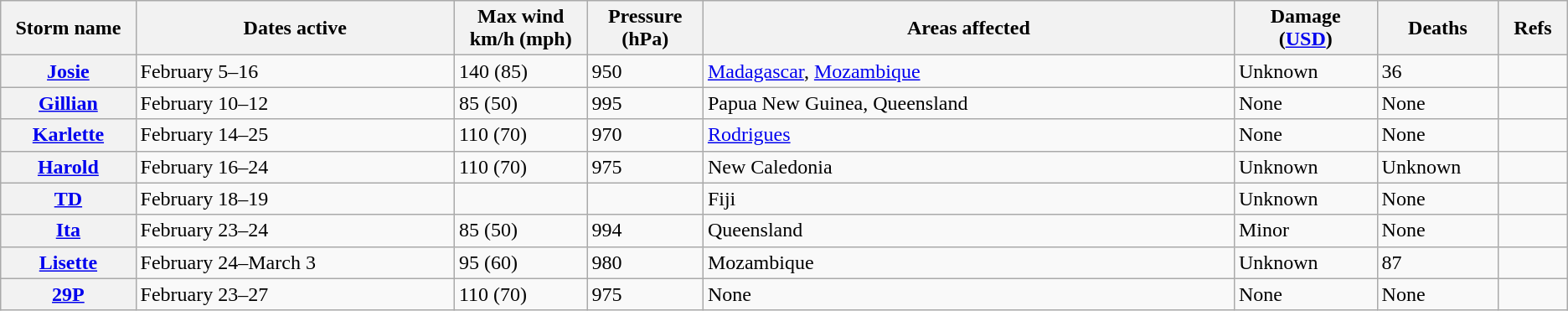<table class="wikitable">
<tr>
<th width="5%">Storm name</th>
<th width="12%">Dates active</th>
<th width="5%">Max wind<br>km/h (mph)</th>
<th width="3%">Pressure<br>(hPa)</th>
<th width="20%">Areas affected</th>
<th width="5%">Damage<br>(<a href='#'>USD</a>)</th>
<th width="3%">Deaths</th>
<th width="2%">Refs</th>
</tr>
<tr>
<th><a href='#'>Josie</a></th>
<td>February 5–16</td>
<td>140 (85)</td>
<td>950</td>
<td><a href='#'>Madagascar</a>, <a href='#'>Mozambique</a></td>
<td>Unknown</td>
<td>36</td>
<td></td>
</tr>
<tr>
<th><a href='#'>Gillian</a></th>
<td>February 10–12</td>
<td>85 (50)</td>
<td>995</td>
<td>Papua New Guinea, Queensland</td>
<td>None</td>
<td>None</td>
<td></td>
</tr>
<tr>
<th><a href='#'>Karlette</a></th>
<td>February 14–25</td>
<td>110 (70)</td>
<td>970</td>
<td><a href='#'>Rodrigues</a></td>
<td>None</td>
<td>None</td>
<td></td>
</tr>
<tr>
<th><a href='#'>Harold</a></th>
<td>February 16–24</td>
<td>110 (70)</td>
<td>975</td>
<td>New Caledonia</td>
<td>Unknown</td>
<td>Unknown</td>
<td></td>
</tr>
<tr>
<th><a href='#'>TD</a></th>
<td>February 18–19</td>
<td></td>
<td></td>
<td>Fiji</td>
<td>Unknown</td>
<td>None</td>
<td></td>
</tr>
<tr>
<th><a href='#'>Ita</a></th>
<td>February 23–24</td>
<td>85 (50)</td>
<td>994</td>
<td>Queensland</td>
<td>Minor</td>
<td>None</td>
<td></td>
</tr>
<tr>
<th><a href='#'>Lisette</a></th>
<td>February 24–March 3</td>
<td>95 (60)</td>
<td>980</td>
<td>Mozambique</td>
<td>Unknown</td>
<td>87</td>
<td></td>
</tr>
<tr>
<th><a href='#'>29P</a></th>
<td>February 23–27</td>
<td>110 (70)</td>
<td>975</td>
<td>None</td>
<td>None</td>
<td>None</td>
<td></td>
</tr>
</table>
